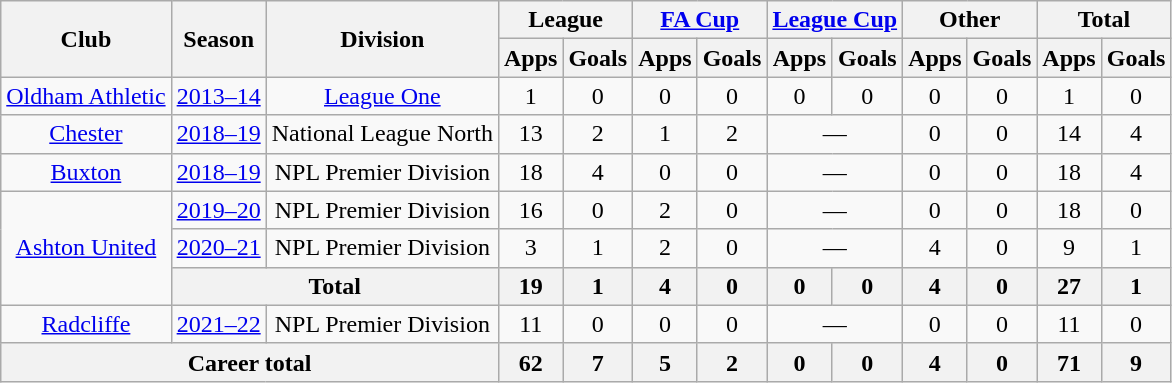<table class="wikitable" style="text-align:center;">
<tr>
<th rowspan="2">Club</th>
<th rowspan="2">Season</th>
<th rowspan="2">Division</th>
<th colspan="2">League</th>
<th colspan="2"><a href='#'>FA Cup</a></th>
<th colspan="2"><a href='#'>League Cup</a></th>
<th colspan="2">Other</th>
<th colspan="2">Total</th>
</tr>
<tr>
<th>Apps</th>
<th>Goals</th>
<th>Apps</th>
<th>Goals</th>
<th>Apps</th>
<th>Goals</th>
<th>Apps</th>
<th>Goals</th>
<th>Apps</th>
<th>Goals</th>
</tr>
<tr>
<td><a href='#'>Oldham Athletic</a></td>
<td><a href='#'>2013–14</a></td>
<td><a href='#'>League One</a></td>
<td>1</td>
<td>0</td>
<td>0</td>
<td>0</td>
<td>0</td>
<td>0</td>
<td>0</td>
<td>0</td>
<td>1</td>
<td>0</td>
</tr>
<tr>
<td><a href='#'>Chester</a></td>
<td><a href='#'>2018–19</a></td>
<td>National League North</td>
<td>13</td>
<td>2</td>
<td>1</td>
<td>2</td>
<td colspan="2">—</td>
<td>0</td>
<td>0</td>
<td>14</td>
<td>4</td>
</tr>
<tr>
<td><a href='#'>Buxton</a></td>
<td><a href='#'>2018–19</a></td>
<td>NPL Premier Division</td>
<td>18</td>
<td>4</td>
<td>0</td>
<td>0</td>
<td colspan="2">—</td>
<td>0</td>
<td>0</td>
<td>18</td>
<td>4</td>
</tr>
<tr>
<td rowspan="3"><a href='#'>Ashton United</a></td>
<td><a href='#'>2019–20</a></td>
<td>NPL Premier Division</td>
<td>16</td>
<td>0</td>
<td>2</td>
<td>0</td>
<td colspan="2">—</td>
<td>0</td>
<td>0</td>
<td>18</td>
<td>0</td>
</tr>
<tr>
<td><a href='#'>2020–21</a></td>
<td>NPL Premier Division</td>
<td>3</td>
<td>1</td>
<td>2</td>
<td>0</td>
<td colspan="2">—</td>
<td>4</td>
<td>0</td>
<td>9</td>
<td>1</td>
</tr>
<tr>
<th colspan="2">Total</th>
<th>19</th>
<th>1</th>
<th>4</th>
<th>0</th>
<th>0</th>
<th>0</th>
<th>4</th>
<th>0</th>
<th>27</th>
<th>1</th>
</tr>
<tr>
<td><a href='#'>Radcliffe</a></td>
<td><a href='#'>2021–22</a></td>
<td>NPL Premier Division</td>
<td>11</td>
<td>0</td>
<td>0</td>
<td>0</td>
<td colspan="2">—</td>
<td>0</td>
<td>0</td>
<td>11</td>
<td>0</td>
</tr>
<tr>
<th colspan="3">Career total</th>
<th>62</th>
<th>7</th>
<th>5</th>
<th>2</th>
<th>0</th>
<th>0</th>
<th>4</th>
<th>0</th>
<th>71</th>
<th>9</th>
</tr>
</table>
